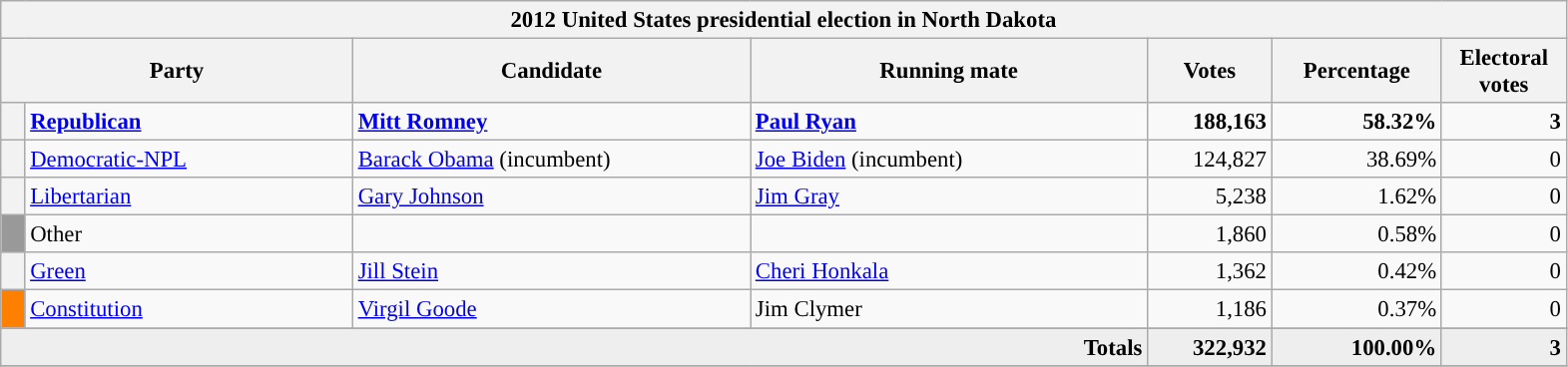<table class="wikitable" style="font-size: 95%;">
<tr>
<th colspan="7">2012 United States presidential election in North Dakota</th>
</tr>
<tr>
<th colspan="2" style="width: 15em">Party</th>
<th style="width: 17em">Candidate</th>
<th style="width: 17em">Running mate</th>
<th style="width: 5em">Votes</th>
<th style="width: 7em">Percentage</th>
<th style="width: 5em">Electoral votes</th>
</tr>
<tr>
<th style="background-color:"></th>
<td style="width: 130px"><strong><a href='#'>Republican</a></strong></td>
<td><strong><a href='#'>Mitt Romney</a></strong></td>
<td><strong><a href='#'>Paul Ryan</a></strong></td>
<td align="right"><strong>188,163</strong></td>
<td align="right"><strong>58.32%</strong></td>
<td align="right"><strong>3</strong></td>
</tr>
<tr>
<th style="background-color:"></th>
<td style="width: 130px"><a href='#'>Democratic-NPL</a></td>
<td><a href='#'>Barack Obama</a> (incumbent)</td>
<td><a href='#'>Joe Biden</a> (incumbent)</td>
<td align="right">124,827</td>
<td align="right">38.69%</td>
<td align="right">0</td>
</tr>
<tr>
<th style="background-color:"></th>
<td style="width: 130px"><a href='#'>Libertarian</a></td>
<td><a href='#'>Gary Johnson</a></td>
<td><a href='#'>Jim Gray</a></td>
<td align="right">5,238</td>
<td align="right">1.62%</td>
<td align="right">0</td>
</tr>
<tr>
<th style="background-color:#999999; width: 3px"></th>
<td style="width: 130px">Other</td>
<td></td>
<td></td>
<td align="right">1,860</td>
<td align="right">0.58%</td>
<td align="right">0</td>
</tr>
<tr>
<th style="background-color:"></th>
<td style="width: 130px"><a href='#'>Green</a></td>
<td><a href='#'>Jill Stein</a></td>
<td><a href='#'>Cheri Honkala</a></td>
<td align="right">1,362</td>
<td align="right">0.42%</td>
<td align="right">0</td>
</tr>
<tr>
<th style="background-color:#FF7F00; width: 3px"></th>
<td style="width: 130px"><a href='#'>Constitution</a></td>
<td><a href='#'>Virgil Goode</a></td>
<td>Jim Clymer</td>
<td align="right">1,186</td>
<td align="right">0.37%</td>
<td align="right">0</td>
</tr>
<tr>
</tr>
<tr bgcolor="#EEEEEE">
<td colspan="4" align="right"><strong>Totals</strong></td>
<td align="right"><strong>322,932</strong></td>
<td align="right"><strong>100.00%</strong></td>
<td align="right"><strong>3</strong></td>
</tr>
<tr bgcolor="#EEEEEE">
</tr>
</table>
